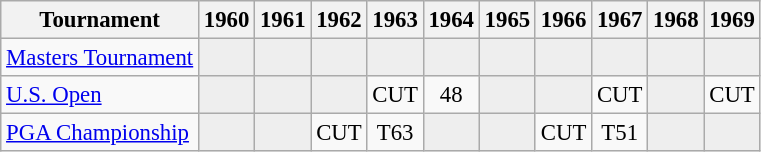<table class="wikitable" style="font-size:95%;text-align:center;">
<tr>
<th>Tournament</th>
<th>1960</th>
<th>1961</th>
<th>1962</th>
<th>1963</th>
<th>1964</th>
<th>1965</th>
<th>1966</th>
<th>1967</th>
<th>1968</th>
<th>1969</th>
</tr>
<tr>
<td align=left><a href='#'>Masters Tournament</a></td>
<td style="background:#eeeeee;"></td>
<td style="background:#eeeeee;"></td>
<td style="background:#eeeeee;"></td>
<td style="background:#eeeeee;"></td>
<td style="background:#eeeeee;"></td>
<td style="background:#eeeeee;"></td>
<td style="background:#eeeeee;"></td>
<td style="background:#eeeeee;"></td>
<td style="background:#eeeeee;"></td>
<td style="background:#eeeeee;"></td>
</tr>
<tr>
<td align=left><a href='#'>U.S. Open</a></td>
<td style="background:#eeeeee;"></td>
<td style="background:#eeeeee;"></td>
<td style="background:#eeeeee;"></td>
<td>CUT</td>
<td>48</td>
<td style="background:#eeeeee;"></td>
<td style="background:#eeeeee;"></td>
<td>CUT</td>
<td style="background:#eeeeee;"></td>
<td>CUT</td>
</tr>
<tr>
<td align=left><a href='#'>PGA Championship</a></td>
<td style="background:#eeeeee;"></td>
<td style="background:#eeeeee;"></td>
<td>CUT</td>
<td>T63</td>
<td style="background:#eeeeee;"></td>
<td style="background:#eeeeee;"></td>
<td>CUT</td>
<td>T51</td>
<td style="background:#eeeeee;"></td>
<td style="background:#eeeeee;"></td>
</tr>
</table>
